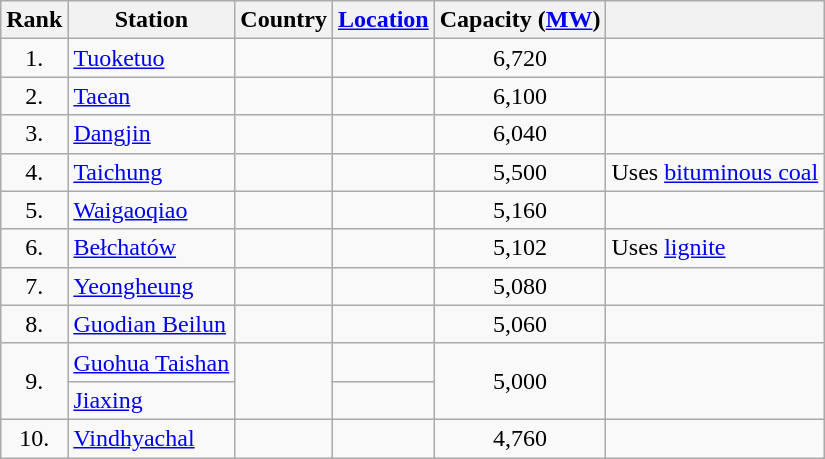<table class="wikitable">
<tr>
<th>Rank</th>
<th>Station</th>
<th>Country</th>
<th><a href='#'>Location</a></th>
<th>Capacity (<a href='#'>MW</a>)</th>
<th></th>
</tr>
<tr>
<td align=center>1.</td>
<td><a href='#'>Tuoketuo</a></td>
<td></td>
<td></td>
<td align=center>6,720</td>
<td></td>
</tr>
<tr>
<td style="text-align:center;">2.</td>
<td><a href='#'>Taean</a></td>
<td></td>
<td></td>
<td style="text-align:center;">6,100</td>
<td></td>
</tr>
<tr>
<td style="text-align:center;">3.</td>
<td><a href='#'>Dangjin</a></td>
<td></td>
<td></td>
<td style="text-align:center;">6,040</td>
<td></td>
</tr>
<tr>
<td align=center>4.</td>
<td><a href='#'>Taichung</a></td>
<td></td>
<td></td>
<td align=center>5,500</td>
<td> Uses <a href='#'>bituminous coal</a></td>
</tr>
<tr>
<td align="center">5.</td>
<td><a href='#'>Waigaoqiao</a></td>
<td></td>
<td></td>
<td align="center">5,160</td>
<td></td>
</tr>
<tr>
<td align="center">6.</td>
<td><a href='#'>Bełchatów</a></td>
<td></td>
<td></td>
<td align="center">5,102</td>
<td> Uses <a href='#'>lignite</a></td>
</tr>
<tr>
<td align="center">7.</td>
<td><a href='#'>Yeongheung</a></td>
<td></td>
<td></td>
<td align="center">5,080</td>
<td></td>
</tr>
<tr>
<td align="center">8.</td>
<td><a href='#'>Guodian Beilun</a></td>
<td></td>
<td></td>
<td align="center">5,060</td>
<td></td>
</tr>
<tr>
<td rowspan="2" align="center">9.</td>
<td><a href='#'>Guohua Taishan</a></td>
<td rowspan="2"></td>
<td></td>
<td rowspan="2" align="center">5,000</td>
<td rowspan="2"></td>
</tr>
<tr>
<td><a href='#'>Jiaxing</a></td>
<td></td>
</tr>
<tr>
<td align=center>10.</td>
<td><a href='#'>Vindhyachal</a></td>
<td></td>
<td></td>
<td align=center>4,760</td>
<td></td>
</tr>
</table>
